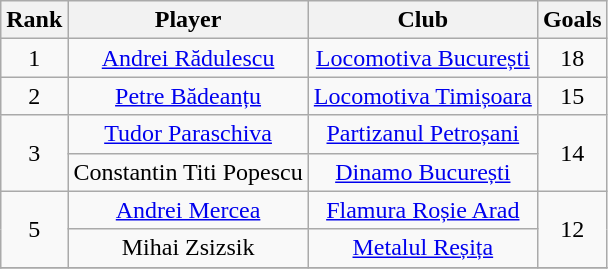<table class="wikitable sortable" style="text-align:center">
<tr>
<th>Rank</th>
<th>Player</th>
<th>Club</th>
<th>Goals</th>
</tr>
<tr>
<td rowspan=1 align=center>1</td>
<td><a href='#'>Andrei Rădulescu</a></td>
<td><a href='#'>Locomotiva București</a></td>
<td rowspan=1 align=center>18</td>
</tr>
<tr>
<td rowspan=1 align=center>2</td>
<td><a href='#'>Petre Bădeanțu</a></td>
<td><a href='#'>Locomotiva Timișoara</a></td>
<td rowspan=1 align=center>15</td>
</tr>
<tr>
<td rowspan=2 align=center>3</td>
<td><a href='#'>Tudor Paraschiva</a></td>
<td><a href='#'>Partizanul Petroșani</a></td>
<td rowspan=2 align=center>14</td>
</tr>
<tr>
<td>Constantin Titi Popescu</td>
<td><a href='#'>Dinamo București</a></td>
</tr>
<tr>
<td rowspan=2 align=center>5</td>
<td><a href='#'>Andrei Mercea</a></td>
<td><a href='#'>Flamura Roșie Arad</a></td>
<td rowspan=2 align=center>12</td>
</tr>
<tr>
<td>Mihai Zsizsik</td>
<td><a href='#'>Metalul Reșița</a></td>
</tr>
<tr>
</tr>
</table>
